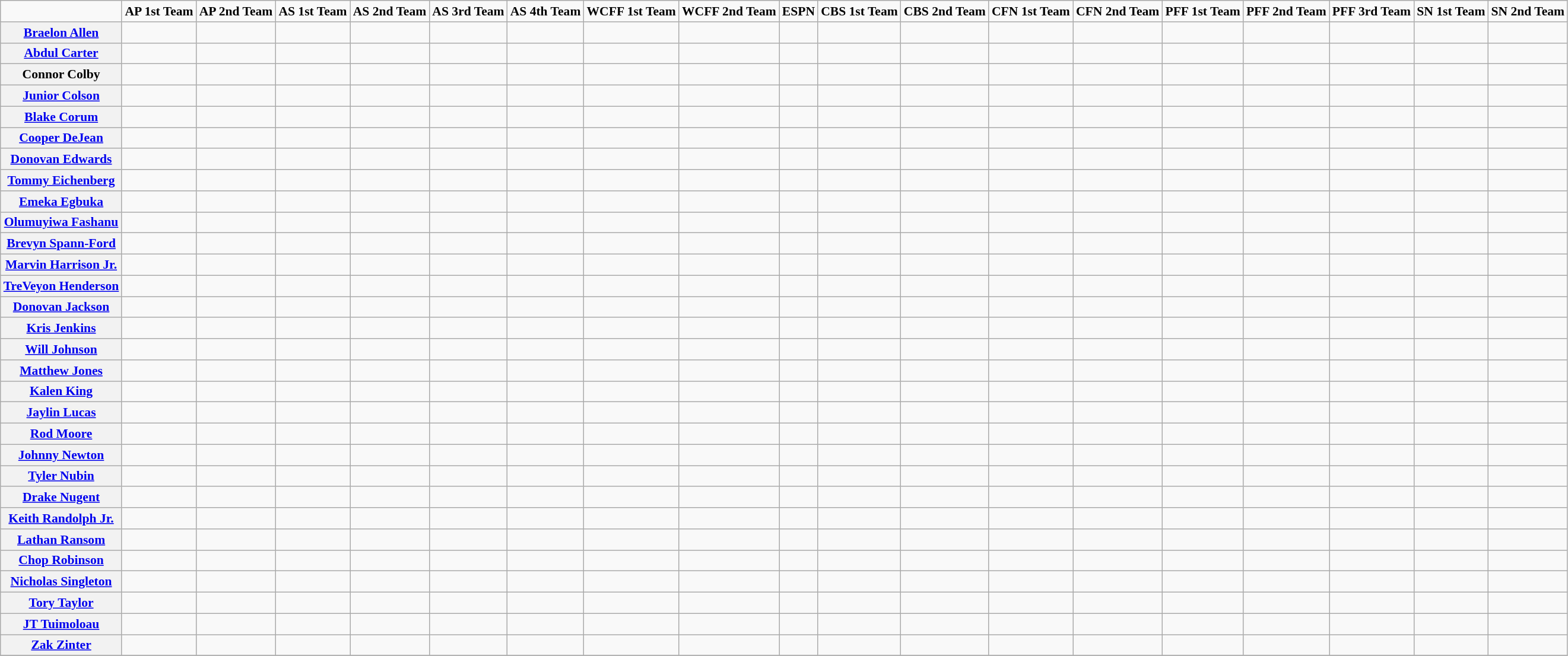<table class="wikitable" style="white-space:nowrap; font-size:90%;">
<tr>
<td></td>
<td><strong>AP 1st Team</strong></td>
<td><strong>AP 2nd Team</strong></td>
<td><strong>AS 1st Team</strong></td>
<td><strong>AS 2nd Team</strong></td>
<td><strong>AS 3rd Team</strong></td>
<td><strong>AS 4th Team</strong></td>
<td><strong>WCFF 1st Team</strong></td>
<td><strong>WCFF 2nd Team</strong></td>
<td><strong>ESPN</strong></td>
<td><strong>CBS 1st Team</strong></td>
<td><strong>CBS 2nd Team</strong></td>
<td><strong>CFN 1st Team</strong></td>
<td><strong>CFN 2nd Team</strong></td>
<td><strong>PFF 1st Team</strong></td>
<td><strong>PFF 2nd Team</strong></td>
<td><strong>PFF 3rd Team</strong></td>
<td><strong>SN 1st Team</strong></td>
<td><strong>SN 2nd Team</strong></td>
</tr>
<tr>
<th><a href='#'>Braelon Allen</a></th>
<td></td>
<td></td>
<td></td>
<td></td>
<td></td>
<td></td>
<td></td>
<td></td>
<td></td>
<td></td>
<td></td>
<td></td>
<td></td>
<td></td>
<td></td>
<td></td>
<td></td>
<td></td>
</tr>
<tr>
<th><a href='#'>Abdul Carter</a></th>
<td></td>
<td></td>
<td></td>
<td></td>
<td></td>
<td></td>
<td></td>
<td></td>
<td></td>
<td></td>
<td></td>
<td></td>
<td></td>
<td></td>
<td></td>
<td></td>
<td></td>
<td></td>
</tr>
<tr>
<th><strong>Connor Colby</strong></th>
<td></td>
<td></td>
<td></td>
<td></td>
<td></td>
<td></td>
<td></td>
<td></td>
<td></td>
<td></td>
<td></td>
<td></td>
<td></td>
<td></td>
<td></td>
<td></td>
<td></td>
<td></td>
</tr>
<tr>
<th><a href='#'>Junior Colson</a></th>
<td></td>
<td></td>
<td></td>
<td></td>
<td></td>
<td></td>
<td></td>
<td></td>
<td></td>
<td></td>
<td></td>
<td></td>
<td></td>
<td></td>
<td></td>
<td></td>
<td></td>
<td></td>
</tr>
<tr>
<th><a href='#'>Blake Corum</a></th>
<td></td>
<td></td>
<td></td>
<td></td>
<td></td>
<td></td>
<td></td>
<td></td>
<td></td>
<td></td>
<td></td>
<td></td>
<td></td>
<td></td>
<td></td>
<td></td>
<td></td>
<td></td>
</tr>
<tr>
<th><a href='#'>Cooper DeJean</a></th>
<td></td>
<td></td>
<td></td>
<td></td>
<td></td>
<td></td>
<td></td>
<td></td>
<td></td>
<td></td>
<td></td>
<td></td>
<td></td>
<td></td>
<td></td>
<td></td>
<td></td>
<td></td>
</tr>
<tr>
<th><a href='#'>Donovan Edwards</a></th>
<td></td>
<td></td>
<td></td>
<td></td>
<td></td>
<td></td>
<td></td>
<td></td>
<td></td>
<td></td>
<td></td>
<td></td>
<td></td>
<td></td>
<td></td>
<td></td>
<td></td>
<td></td>
</tr>
<tr>
<th><a href='#'>Tommy Eichenberg</a></th>
<td></td>
<td></td>
<td></td>
<td></td>
<td></td>
<td></td>
<td></td>
<td></td>
<td></td>
<td></td>
<td></td>
<td></td>
<td></td>
<td></td>
<td></td>
<td></td>
<td></td>
<td></td>
</tr>
<tr>
<th><a href='#'>Emeka Egbuka</a></th>
<td></td>
<td></td>
<td></td>
<td></td>
<td></td>
<td></td>
<td></td>
<td></td>
<td></td>
<td></td>
<td></td>
<td></td>
<td></td>
<td></td>
<td></td>
<td></td>
<td></td>
<td></td>
</tr>
<tr>
<th><a href='#'>Olumuyiwa Fashanu</a></th>
<td></td>
<td></td>
<td></td>
<td></td>
<td></td>
<td></td>
<td></td>
<td></td>
<td></td>
<td></td>
<td></td>
<td></td>
<td></td>
<td></td>
<td></td>
<td></td>
<td></td>
<td></td>
</tr>
<tr>
<th><a href='#'>Brevyn Spann-Ford</a></th>
<td></td>
<td></td>
<td></td>
<td></td>
<td></td>
<td></td>
<td></td>
<td></td>
<td></td>
<td></td>
<td></td>
<td></td>
<td></td>
<td></td>
<td></td>
<td></td>
<td></td>
<td></td>
</tr>
<tr>
<th><a href='#'>Marvin Harrison Jr.</a></th>
<td></td>
<td></td>
<td></td>
<td></td>
<td></td>
<td></td>
<td></td>
<td></td>
<td></td>
<td></td>
<td></td>
<td></td>
<td></td>
<td></td>
<td></td>
<td></td>
<td></td>
<td></td>
</tr>
<tr>
<th><a href='#'>TreVeyon Henderson</a></th>
<td></td>
<td></td>
<td></td>
<td></td>
<td></td>
<td></td>
<td></td>
<td></td>
<td></td>
<td></td>
<td></td>
<td></td>
<td></td>
<td></td>
<td></td>
<td></td>
<td></td>
<td></td>
</tr>
<tr>
<th><a href='#'>Donovan Jackson</a></th>
<td></td>
<td></td>
<td></td>
<td></td>
<td></td>
<td></td>
<td></td>
<td></td>
<td></td>
<td></td>
<td></td>
<td></td>
<td></td>
<td></td>
<td></td>
<td></td>
<td></td>
<td></td>
</tr>
<tr>
<th><a href='#'>Kris Jenkins</a></th>
<td></td>
<td></td>
<td></td>
<td></td>
<td></td>
<td></td>
<td></td>
<td></td>
<td></td>
<td></td>
<td></td>
<td></td>
<td></td>
<td></td>
<td></td>
<td></td>
<td></td>
<td></td>
</tr>
<tr>
<th><a href='#'>Will Johnson</a></th>
<td></td>
<td></td>
<td></td>
<td></td>
<td></td>
<td></td>
<td></td>
<td></td>
<td></td>
<td></td>
<td></td>
<td></td>
<td></td>
<td></td>
<td></td>
<td></td>
<td></td>
<td></td>
</tr>
<tr>
<th><a href='#'>Matthew Jones</a></th>
<td></td>
<td></td>
<td></td>
<td></td>
<td></td>
<td></td>
<td></td>
<td></td>
<td></td>
<td></td>
<td></td>
<td></td>
<td></td>
<td></td>
<td></td>
<td></td>
<td></td>
<td></td>
</tr>
<tr>
<th><a href='#'>Kalen King</a></th>
<td></td>
<td></td>
<td></td>
<td></td>
<td></td>
<td></td>
<td></td>
<td></td>
<td></td>
<td></td>
<td></td>
<td></td>
<td></td>
<td></td>
<td></td>
<td></td>
<td></td>
<td></td>
</tr>
<tr>
<th><a href='#'>Jaylin Lucas</a></th>
<td></td>
<td></td>
<td></td>
<td></td>
<td></td>
<td></td>
<td></td>
<td></td>
<td></td>
<td></td>
<td></td>
<td></td>
<td></td>
<td></td>
<td></td>
<td></td>
<td></td>
<td></td>
</tr>
<tr>
<th><a href='#'>Rod Moore</a></th>
<td></td>
<td></td>
<td></td>
<td></td>
<td></td>
<td></td>
<td></td>
<td></td>
<td></td>
<td></td>
<td></td>
<td></td>
<td></td>
<td></td>
<td></td>
<td></td>
<td></td>
<td></td>
</tr>
<tr>
<th><a href='#'>Johnny Newton</a></th>
<td></td>
<td></td>
<td></td>
<td></td>
<td></td>
<td></td>
<td></td>
<td></td>
<td></td>
<td></td>
<td></td>
<td></td>
<td></td>
<td></td>
<td></td>
<td></td>
<td></td>
<td></td>
</tr>
<tr>
<th><a href='#'>Tyler Nubin</a></th>
<td></td>
<td></td>
<td></td>
<td></td>
<td></td>
<td></td>
<td></td>
<td></td>
<td></td>
<td></td>
<td></td>
<td></td>
<td></td>
<td></td>
<td></td>
<td></td>
<td></td>
<td></td>
</tr>
<tr>
<th><a href='#'>Drake Nugent</a></th>
<td></td>
<td></td>
<td></td>
<td></td>
<td></td>
<td></td>
<td></td>
<td></td>
<td></td>
<td></td>
<td></td>
<td></td>
<td></td>
<td></td>
<td></td>
<td></td>
<td></td>
<td></td>
</tr>
<tr>
<th><a href='#'>Keith Randolph Jr.</a></th>
<td></td>
<td></td>
<td></td>
<td></td>
<td></td>
<td></td>
<td></td>
<td></td>
<td></td>
<td></td>
<td></td>
<td></td>
<td></td>
<td></td>
<td></td>
<td></td>
<td></td>
<td></td>
</tr>
<tr>
<th><a href='#'>Lathan Ransom</a></th>
<td></td>
<td></td>
<td></td>
<td></td>
<td></td>
<td></td>
<td></td>
<td></td>
<td></td>
<td></td>
<td></td>
<td></td>
<td></td>
<td></td>
<td></td>
<td></td>
<td></td>
<td></td>
</tr>
<tr>
<th><a href='#'>Chop Robinson</a></th>
<td></td>
<td></td>
<td></td>
<td></td>
<td></td>
<td></td>
<td></td>
<td></td>
<td></td>
<td></td>
<td></td>
<td></td>
<td></td>
<td></td>
<td></td>
<td></td>
<td></td>
<td></td>
</tr>
<tr>
<th><a href='#'>Nicholas Singleton</a></th>
<td></td>
<td></td>
<td></td>
<td></td>
<td></td>
<td></td>
<td></td>
<td></td>
<td></td>
<td></td>
<td></td>
<td></td>
<td></td>
<td></td>
<td></td>
<td></td>
<td></td>
<td></td>
</tr>
<tr>
<th><a href='#'>Tory Taylor</a></th>
<td></td>
<td></td>
<td></td>
<td></td>
<td></td>
<td></td>
<td></td>
<td></td>
<td></td>
<td></td>
<td></td>
<td></td>
<td></td>
<td></td>
<td></td>
<td></td>
<td></td>
<td></td>
</tr>
<tr>
<th><a href='#'>JT Tuimoloau</a></th>
<td></td>
<td></td>
<td></td>
<td></td>
<td></td>
<td></td>
<td></td>
<td></td>
<td></td>
<td></td>
<td></td>
<td></td>
<td></td>
<td></td>
<td></td>
<td></td>
<td></td>
<td></td>
</tr>
<tr>
<th><a href='#'>Zak Zinter</a></th>
<td></td>
<td></td>
<td></td>
<td></td>
<td></td>
<td></td>
<td></td>
<td></td>
<td></td>
<td></td>
<td></td>
<td></td>
<td></td>
<td></td>
<td></td>
<td></td>
<td></td>
<td></td>
</tr>
<tr>
</tr>
</table>
